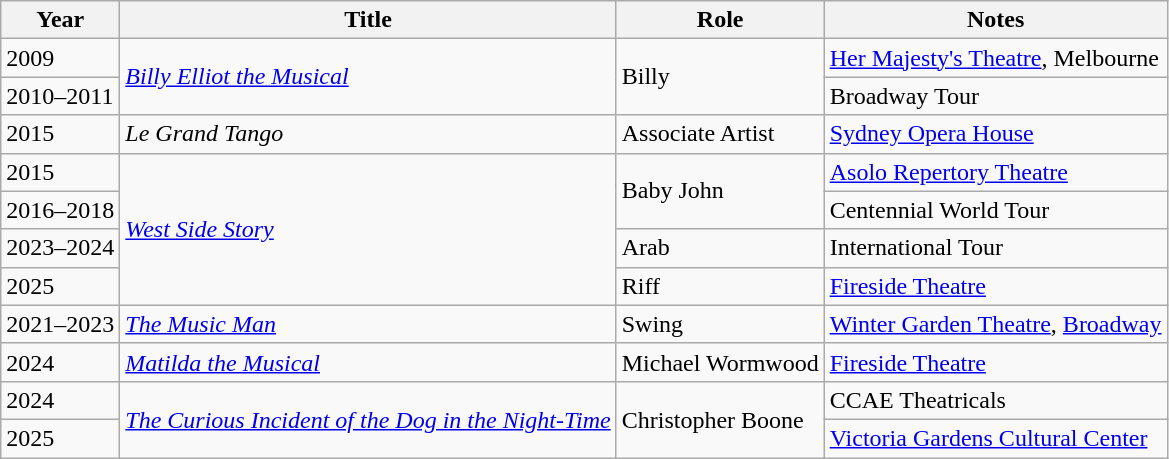<table class="wikitable">
<tr>
<th>Year</th>
<th>Title</th>
<th>Role</th>
<th>Notes</th>
</tr>
<tr>
<td>2009</td>
<td rowspan="2"><em><a href='#'>Billy Elliot the Musical</a></em></td>
<td rowspan="2">Billy</td>
<td><a href='#'>Her Majesty's Theatre</a>, Melbourne</td>
</tr>
<tr>
<td>2010–2011</td>
<td>Broadway Tour</td>
</tr>
<tr>
<td>2015</td>
<td><em>Le Grand Tango</em></td>
<td>Associate Artist</td>
<td><a href='#'>Sydney Opera House</a></td>
</tr>
<tr>
<td>2015</td>
<td rowspan="4"><em><a href='#'>West Side Story</a></em></td>
<td rowspan="2">Baby John</td>
<td><a href='#'>Asolo Repertory Theatre</a></td>
</tr>
<tr>
<td>2016–2018</td>
<td>Centennial World Tour</td>
</tr>
<tr>
<td>2023–2024</td>
<td>Arab</td>
<td>International Tour</td>
</tr>
<tr>
<td>2025</td>
<td>Riff</td>
<td><a href='#'>Fireside Theatre</a></td>
</tr>
<tr>
<td>2021–2023</td>
<td><em><a href='#'>The Music Man</a></em></td>
<td>Swing</td>
<td><a href='#'>Winter Garden Theatre</a>, <a href='#'>Broadway</a></td>
</tr>
<tr>
<td>2024</td>
<td><em><a href='#'>Matilda the Musical</a></em></td>
<td>Michael Wormwood</td>
<td><a href='#'>Fireside Theatre</a></td>
</tr>
<tr>
<td>2024</td>
<td rowspan="2"><em><a href='#'>The Curious Incident of the Dog in the Night-Time</a></em></td>
<td rowspan="2">Christopher Boone</td>
<td>CCAE Theatricals</td>
</tr>
<tr>
<td>2025</td>
<td><a href='#'>Victoria Gardens Cultural Center</a></td>
</tr>
</table>
